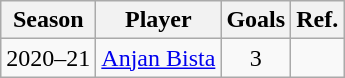<table class="wikitable" style="text-align:center">
<tr>
<th>Season</th>
<th>Player</th>
<th>Goals</th>
<th>Ref.</th>
</tr>
<tr>
<td>2020–21</td>
<td> <a href='#'>Anjan Bista</a></td>
<td>3</td>
<td></td>
</tr>
</table>
